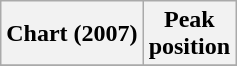<table class="wikitable sortable plainrowheaders">
<tr>
<th>Chart (2007)</th>
<th>Peak<br>position</th>
</tr>
<tr>
</tr>
</table>
